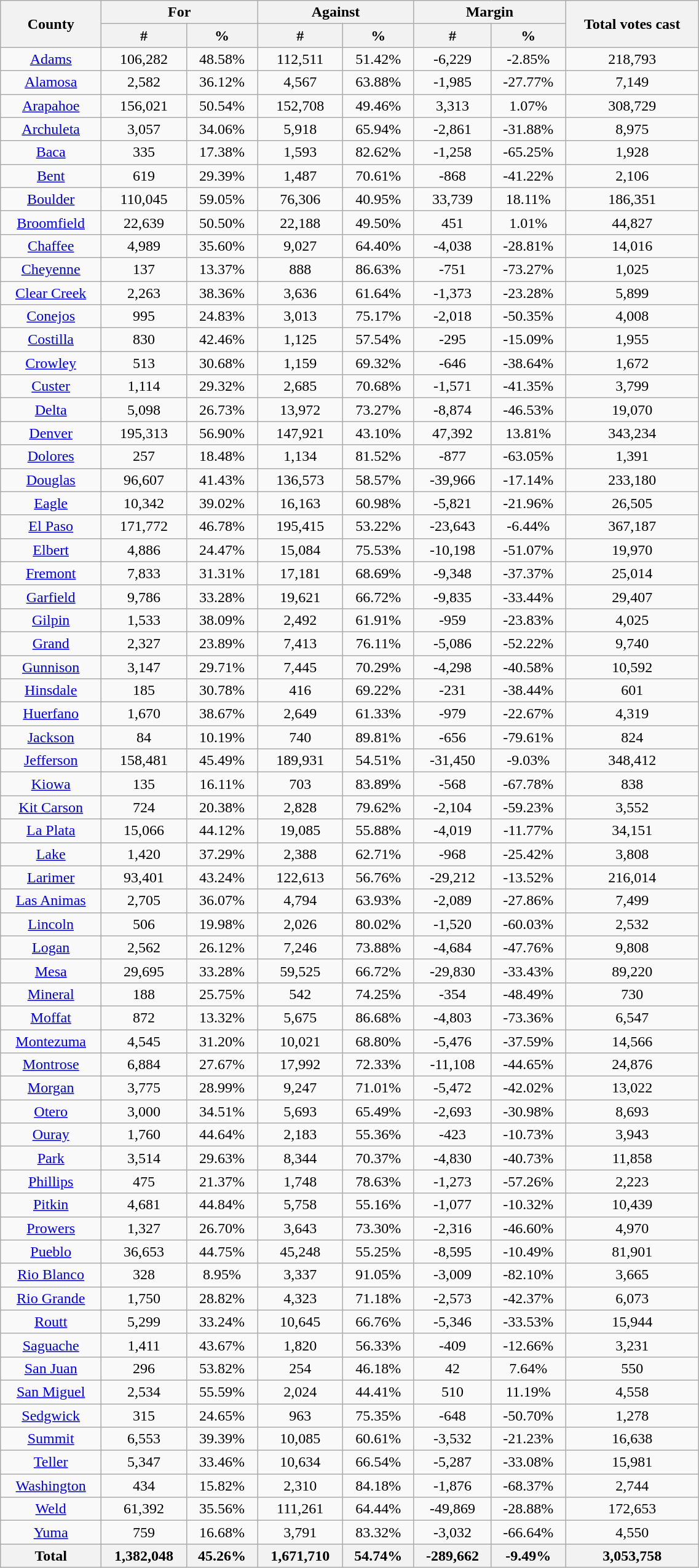<table width="60%"  class="wikitable sortable" style="text-align:center">
<tr>
<th style="text-align:center;" rowspan="2">County</th>
<th style="text-align:center;" colspan="2">For</th>
<th style="text-align:center;" colspan="2">Against</th>
<th style="text-align:center;" colspan="2">Margin</th>
<th style="text-align:center;" rowspan="2">Total votes cast</th>
</tr>
<tr>
<th style="text-align:center;" data-sort-type="number">#</th>
<th style="text-align:center;" data-sort-type="number">%</th>
<th style="text-align:center;" data-sort-type="number">#</th>
<th style="text-align:center;" data-sort-type="number">%</th>
<th style="text-align:center;" data-sort-type="number">#</th>
<th style="text-align:center;" data-sort-type="number">%</th>
</tr>
<tr style="text-align:center;">
<td><a href='#'>Adams</a></td>
<td>106,282</td>
<td>48.58%</td>
<td>112,511</td>
<td>51.42%</td>
<td>-6,229</td>
<td>-2.85%</td>
<td>218,793</td>
</tr>
<tr style="text-align:center;">
<td><a href='#'>Alamosa</a></td>
<td>2,582</td>
<td>36.12%</td>
<td>4,567</td>
<td>63.88%</td>
<td>-1,985</td>
<td>-27.77%</td>
<td>7,149</td>
</tr>
<tr style="text-align:center;">
<td><a href='#'>Arapahoe</a></td>
<td>156,021</td>
<td>50.54%</td>
<td>152,708</td>
<td>49.46%</td>
<td>3,313</td>
<td>1.07%</td>
<td>308,729</td>
</tr>
<tr style="text-align:center;">
<td><a href='#'>Archuleta</a></td>
<td>3,057</td>
<td>34.06%</td>
<td>5,918</td>
<td>65.94%</td>
<td>-2,861</td>
<td>-31.88%</td>
<td>8,975</td>
</tr>
<tr style="text-align:center;">
<td><a href='#'>Baca</a></td>
<td>335</td>
<td>17.38%</td>
<td>1,593</td>
<td>82.62%</td>
<td>-1,258</td>
<td>-65.25%</td>
<td>1,928</td>
</tr>
<tr style="text-align:center;">
<td><a href='#'>Bent</a></td>
<td>619</td>
<td>29.39%</td>
<td>1,487</td>
<td>70.61%</td>
<td>-868</td>
<td>-41.22%</td>
<td>2,106</td>
</tr>
<tr style="text-align:center;">
<td><a href='#'>Boulder</a></td>
<td>110,045</td>
<td>59.05%</td>
<td>76,306</td>
<td>40.95%</td>
<td>33,739</td>
<td>18.11%</td>
<td>186,351</td>
</tr>
<tr style="text-align:center;">
<td><a href='#'>Broomfield</a></td>
<td>22,639</td>
<td>50.50%</td>
<td>22,188</td>
<td>49.50%</td>
<td>451</td>
<td>1.01%</td>
<td>44,827</td>
</tr>
<tr style="text-align:center;">
<td><a href='#'>Chaffee</a></td>
<td>4,989</td>
<td>35.60%</td>
<td>9,027</td>
<td>64.40%</td>
<td>-4,038</td>
<td>-28.81%</td>
<td>14,016</td>
</tr>
<tr style="text-align:center;">
<td><a href='#'>Cheyenne</a></td>
<td>137</td>
<td>13.37%</td>
<td>888</td>
<td>86.63%</td>
<td>-751</td>
<td>-73.27%</td>
<td>1,025</td>
</tr>
<tr style="text-align:center;">
<td><a href='#'>Clear Creek</a></td>
<td>2,263</td>
<td>38.36%</td>
<td>3,636</td>
<td>61.64%</td>
<td>-1,373</td>
<td>-23.28%</td>
<td>5,899</td>
</tr>
<tr style="text-align:center;">
<td><a href='#'>Conejos</a></td>
<td>995</td>
<td>24.83%</td>
<td>3,013</td>
<td>75.17%</td>
<td>-2,018</td>
<td>-50.35%</td>
<td>4,008</td>
</tr>
<tr style="text-align:center;">
<td><a href='#'>Costilla</a></td>
<td>830</td>
<td>42.46%</td>
<td>1,125</td>
<td>57.54%</td>
<td>-295</td>
<td>-15.09%</td>
<td>1,955</td>
</tr>
<tr style="text-align:center;">
<td><a href='#'>Crowley</a></td>
<td>513</td>
<td>30.68%</td>
<td>1,159</td>
<td>69.32%</td>
<td>-646</td>
<td>-38.64%</td>
<td>1,672</td>
</tr>
<tr style="text-align:center;">
<td><a href='#'>Custer</a></td>
<td>1,114</td>
<td>29.32%</td>
<td>2,685</td>
<td>70.68%</td>
<td>-1,571</td>
<td>-41.35%</td>
<td>3,799</td>
</tr>
<tr style="text-align:center;">
<td><a href='#'>Delta</a></td>
<td>5,098</td>
<td>26.73%</td>
<td>13,972</td>
<td>73.27%</td>
<td>-8,874</td>
<td>-46.53%</td>
<td>19,070</td>
</tr>
<tr style="text-align:center;">
<td><a href='#'>Denver</a></td>
<td>195,313</td>
<td>56.90%</td>
<td>147,921</td>
<td>43.10%</td>
<td>47,392</td>
<td>13.81%</td>
<td>343,234</td>
</tr>
<tr style="text-align:center;">
<td><a href='#'>Dolores</a></td>
<td>257</td>
<td>18.48%</td>
<td>1,134</td>
<td>81.52%</td>
<td>-877</td>
<td>-63.05%</td>
<td>1,391</td>
</tr>
<tr style="text-align:center;">
<td><a href='#'>Douglas</a></td>
<td>96,607</td>
<td>41.43%</td>
<td>136,573</td>
<td>58.57%</td>
<td>-39,966</td>
<td>-17.14%</td>
<td>233,180</td>
</tr>
<tr style="text-align:center;">
<td><a href='#'>Eagle</a></td>
<td>10,342</td>
<td>39.02%</td>
<td>16,163</td>
<td>60.98%</td>
<td>-5,821</td>
<td>-21.96%</td>
<td>26,505</td>
</tr>
<tr style="text-align:center;">
<td><a href='#'>El Paso</a></td>
<td>171,772</td>
<td>46.78%</td>
<td>195,415</td>
<td>53.22%</td>
<td>-23,643</td>
<td>-6.44%</td>
<td>367,187</td>
</tr>
<tr style="text-align:center;">
<td><a href='#'>Elbert</a></td>
<td>4,886</td>
<td>24.47%</td>
<td>15,084</td>
<td>75.53%</td>
<td>-10,198</td>
<td>-51.07%</td>
<td>19,970</td>
</tr>
<tr style="text-align:center;">
<td><a href='#'>Fremont</a></td>
<td>7,833</td>
<td>31.31%</td>
<td>17,181</td>
<td>68.69%</td>
<td>-9,348</td>
<td>-37.37%</td>
<td>25,014</td>
</tr>
<tr style="text-align:center;">
<td><a href='#'>Garfield</a></td>
<td>9,786</td>
<td>33.28%</td>
<td>19,621</td>
<td>66.72%</td>
<td>-9,835</td>
<td>-33.44%</td>
<td>29,407</td>
</tr>
<tr style="text-align:center;">
<td><a href='#'>Gilpin</a></td>
<td>1,533</td>
<td>38.09%</td>
<td>2,492</td>
<td>61.91%</td>
<td>-959</td>
<td>-23.83%</td>
<td>4,025</td>
</tr>
<tr style="text-align:center;">
<td><a href='#'>Grand</a></td>
<td>2,327</td>
<td>23.89%</td>
<td>7,413</td>
<td>76.11%</td>
<td>-5,086</td>
<td>-52.22%</td>
<td>9,740</td>
</tr>
<tr style="text-align:center;">
<td><a href='#'>Gunnison</a></td>
<td>3,147</td>
<td>29.71%</td>
<td>7,445</td>
<td>70.29%</td>
<td>-4,298</td>
<td>-40.58%</td>
<td>10,592</td>
</tr>
<tr style="text-align:center;">
<td><a href='#'>Hinsdale</a></td>
<td>185</td>
<td>30.78%</td>
<td>416</td>
<td>69.22%</td>
<td>-231</td>
<td>-38.44%</td>
<td>601</td>
</tr>
<tr style="text-align:center;">
<td><a href='#'>Huerfano</a></td>
<td>1,670</td>
<td>38.67%</td>
<td>2,649</td>
<td>61.33%</td>
<td>-979</td>
<td>-22.67%</td>
<td>4,319</td>
</tr>
<tr style="text-align:center;">
<td><a href='#'>Jackson</a></td>
<td>84</td>
<td>10.19%</td>
<td>740</td>
<td>89.81%</td>
<td>-656</td>
<td>-79.61%</td>
<td>824</td>
</tr>
<tr style="text-align:center;">
<td><a href='#'>Jefferson</a></td>
<td>158,481</td>
<td>45.49%</td>
<td>189,931</td>
<td>54.51%</td>
<td>-31,450</td>
<td>-9.03%</td>
<td>348,412</td>
</tr>
<tr style="text-align:center;">
<td><a href='#'>Kiowa</a></td>
<td>135</td>
<td>16.11%</td>
<td>703</td>
<td>83.89%</td>
<td>-568</td>
<td>-67.78%</td>
<td>838</td>
</tr>
<tr style="text-align:center;">
<td><a href='#'>Kit Carson</a></td>
<td>724</td>
<td>20.38%</td>
<td>2,828</td>
<td>79.62%</td>
<td>-2,104</td>
<td>-59.23%</td>
<td>3,552</td>
</tr>
<tr style="text-align:center;">
<td><a href='#'>La Plata</a></td>
<td>15,066</td>
<td>44.12%</td>
<td>19,085</td>
<td>55.88%</td>
<td>-4,019</td>
<td>-11.77%</td>
<td>34,151</td>
</tr>
<tr style="text-align:center;">
<td><a href='#'>Lake</a></td>
<td>1,420</td>
<td>37.29%</td>
<td>2,388</td>
<td>62.71%</td>
<td>-968</td>
<td>-25.42%</td>
<td>3,808</td>
</tr>
<tr style="text-align:center;">
<td><a href='#'>Larimer</a></td>
<td>93,401</td>
<td>43.24%</td>
<td>122,613</td>
<td>56.76%</td>
<td>-29,212</td>
<td>-13.52%</td>
<td>216,014</td>
</tr>
<tr style="text-align:center;">
<td><a href='#'>Las Animas</a></td>
<td>2,705</td>
<td>36.07%</td>
<td>4,794</td>
<td>63.93%</td>
<td>-2,089</td>
<td>-27.86%</td>
<td>7,499</td>
</tr>
<tr style="text-align:center;">
<td><a href='#'>Lincoln</a></td>
<td>506</td>
<td>19.98%</td>
<td>2,026</td>
<td>80.02%</td>
<td>-1,520</td>
<td>-60.03%</td>
<td>2,532</td>
</tr>
<tr style="text-align:center;">
<td><a href='#'>Logan</a></td>
<td>2,562</td>
<td>26.12%</td>
<td>7,246</td>
<td>73.88%</td>
<td>-4,684</td>
<td>-47.76%</td>
<td>9,808</td>
</tr>
<tr style="text-align:center;">
<td><a href='#'>Mesa</a></td>
<td>29,695</td>
<td>33.28%</td>
<td>59,525</td>
<td>66.72%</td>
<td>-29,830</td>
<td>-33.43%</td>
<td>89,220</td>
</tr>
<tr style="text-align:center;">
<td><a href='#'>Mineral</a></td>
<td>188</td>
<td>25.75%</td>
<td>542</td>
<td>74.25%</td>
<td>-354</td>
<td>-48.49%</td>
<td>730</td>
</tr>
<tr style="text-align:center;">
<td><a href='#'>Moffat</a></td>
<td>872</td>
<td>13.32%</td>
<td>5,675</td>
<td>86.68%</td>
<td>-4,803</td>
<td>-73.36%</td>
<td>6,547</td>
</tr>
<tr style="text-align:center;">
<td><a href='#'>Montezuma</a></td>
<td>4,545</td>
<td>31.20%</td>
<td>10,021</td>
<td>68.80%</td>
<td>-5,476</td>
<td>-37.59%</td>
<td>14,566</td>
</tr>
<tr style="text-align:center;">
<td><a href='#'>Montrose</a></td>
<td>6,884</td>
<td>27.67%</td>
<td>17,992</td>
<td>72.33%</td>
<td>-11,108</td>
<td>-44.65%</td>
<td>24,876</td>
</tr>
<tr style="text-align:center;">
<td><a href='#'>Morgan</a></td>
<td>3,775</td>
<td>28.99%</td>
<td>9,247</td>
<td>71.01%</td>
<td>-5,472</td>
<td>-42.02%</td>
<td>13,022</td>
</tr>
<tr style="text-align:center;">
<td><a href='#'>Otero</a></td>
<td>3,000</td>
<td>34.51%</td>
<td>5,693</td>
<td>65.49%</td>
<td>-2,693</td>
<td>-30.98%</td>
<td>8,693</td>
</tr>
<tr style="text-align:center;">
<td><a href='#'>Ouray</a></td>
<td>1,760</td>
<td>44.64%</td>
<td>2,183</td>
<td>55.36%</td>
<td>-423</td>
<td>-10.73%</td>
<td>3,943</td>
</tr>
<tr style="text-align:center;">
<td><a href='#'>Park</a></td>
<td>3,514</td>
<td>29.63%</td>
<td>8,344</td>
<td>70.37%</td>
<td>-4,830</td>
<td>-40.73%</td>
<td>11,858</td>
</tr>
<tr style="text-align:center;">
<td><a href='#'>Phillips</a></td>
<td>475</td>
<td>21.37%</td>
<td>1,748</td>
<td>78.63%</td>
<td>-1,273</td>
<td>-57.26%</td>
<td>2,223</td>
</tr>
<tr style="text-align:center;">
<td><a href='#'>Pitkin</a></td>
<td>4,681</td>
<td>44.84%</td>
<td>5,758</td>
<td>55.16%</td>
<td>-1,077</td>
<td>-10.32%</td>
<td>10,439</td>
</tr>
<tr style="text-align:center;">
<td><a href='#'>Prowers</a></td>
<td>1,327</td>
<td>26.70%</td>
<td>3,643</td>
<td>73.30%</td>
<td>-2,316</td>
<td>-46.60%</td>
<td>4,970</td>
</tr>
<tr style="text-align:center;">
<td><a href='#'>Pueblo</a></td>
<td>36,653</td>
<td>44.75%</td>
<td>45,248</td>
<td>55.25%</td>
<td>-8,595</td>
<td>-10.49%</td>
<td>81,901</td>
</tr>
<tr style="text-align:center;">
<td><a href='#'>Rio Blanco</a></td>
<td>328</td>
<td>8.95%</td>
<td>3,337</td>
<td>91.05%</td>
<td>-3,009</td>
<td>-82.10%</td>
<td>3,665</td>
</tr>
<tr style="text-align:center;">
<td><a href='#'>Rio Grande</a></td>
<td>1,750</td>
<td>28.82%</td>
<td>4,323</td>
<td>71.18%</td>
<td>-2,573</td>
<td>-42.37%</td>
<td>6,073</td>
</tr>
<tr style="text-align:center;">
<td><a href='#'>Routt</a></td>
<td>5,299</td>
<td>33.24%</td>
<td>10,645</td>
<td>66.76%</td>
<td>-5,346</td>
<td>-33.53%</td>
<td>15,944</td>
</tr>
<tr style="text-align:center;">
<td><a href='#'>Saguache</a></td>
<td>1,411</td>
<td>43.67%</td>
<td>1,820</td>
<td>56.33%</td>
<td>-409</td>
<td>-12.66%</td>
<td>3,231</td>
</tr>
<tr style="text-align:center;">
<td><a href='#'>San Juan</a></td>
<td>296</td>
<td>53.82%</td>
<td>254</td>
<td>46.18%</td>
<td>42</td>
<td>7.64%</td>
<td>550</td>
</tr>
<tr style="text-align:center;">
<td><a href='#'>San Miguel</a></td>
<td>2,534</td>
<td>55.59%</td>
<td>2,024</td>
<td>44.41%</td>
<td>510</td>
<td>11.19%</td>
<td>4,558</td>
</tr>
<tr style="text-align:center;">
<td><a href='#'>Sedgwick</a></td>
<td>315</td>
<td>24.65%</td>
<td>963</td>
<td>75.35%</td>
<td>-648</td>
<td>-50.70%</td>
<td>1,278</td>
</tr>
<tr style="text-align:center;">
<td><a href='#'>Summit</a></td>
<td>6,553</td>
<td>39.39%</td>
<td>10,085</td>
<td>60.61%</td>
<td>-3,532</td>
<td>-21.23%</td>
<td>16,638</td>
</tr>
<tr style="text-align:center;">
<td><a href='#'>Teller</a></td>
<td>5,347</td>
<td>33.46%</td>
<td>10,634</td>
<td>66.54%</td>
<td>-5,287</td>
<td>-33.08%</td>
<td>15,981</td>
</tr>
<tr style="text-align:center;">
<td><a href='#'>Washington</a></td>
<td>434</td>
<td>15.82%</td>
<td>2,310</td>
<td>84.18%</td>
<td>-1,876</td>
<td>-68.37%</td>
<td>2,744</td>
</tr>
<tr style="text-align:center;">
<td><a href='#'>Weld</a></td>
<td>61,392</td>
<td>35.56%</td>
<td>111,261</td>
<td>64.44%</td>
<td>-49,869</td>
<td>-28.88%</td>
<td>172,653</td>
</tr>
<tr style="text-align:center;">
<td><a href='#'>Yuma</a></td>
<td>759</td>
<td>16.68%</td>
<td>3,791</td>
<td>83.32%</td>
<td>-3,032</td>
<td>-66.64%</td>
<td>4,550</td>
</tr>
<tr>
<th>Total</th>
<th>1,382,048</th>
<th>45.26%</th>
<th>1,671,710</th>
<th>54.74%</th>
<th>-289,662</th>
<th>-9.49%</th>
<th>3,053,758</th>
</tr>
</table>
